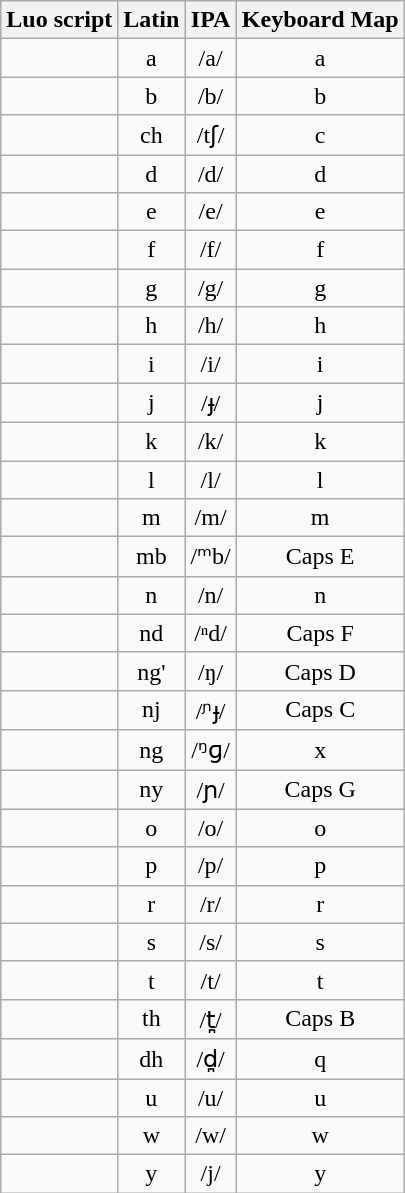<table class="wikitable" style="text-align: center;">
<tr>
<th>Luo script</th>
<th>Latin</th>
<th>IPA</th>
<th>Keyboard Map</th>
</tr>
<tr>
<td></td>
<td>a</td>
<td>/a/</td>
<td>a</td>
</tr>
<tr>
<td></td>
<td>b</td>
<td>/b/</td>
<td>b</td>
</tr>
<tr>
<td></td>
<td>ch</td>
<td>/tʃ/</td>
<td>c</td>
</tr>
<tr>
<td></td>
<td>d</td>
<td>/d/</td>
<td>d</td>
</tr>
<tr>
<td></td>
<td>e</td>
<td>/e/</td>
<td>e</td>
</tr>
<tr>
<td></td>
<td>f</td>
<td>/f/</td>
<td>f</td>
</tr>
<tr>
<td></td>
<td>g</td>
<td>/g/</td>
<td>g</td>
</tr>
<tr>
<td></td>
<td>h</td>
<td>/h/</td>
<td>h</td>
</tr>
<tr>
<td></td>
<td>i</td>
<td>/i/</td>
<td>i</td>
</tr>
<tr>
<td></td>
<td>j</td>
<td>/ɟ/</td>
<td>j</td>
</tr>
<tr>
<td></td>
<td>k</td>
<td>/k/</td>
<td>k</td>
</tr>
<tr>
<td></td>
<td>l</td>
<td>/l/</td>
<td>l</td>
</tr>
<tr>
<td></td>
<td>m</td>
<td>/m/</td>
<td>m</td>
</tr>
<tr>
<td></td>
<td>mb</td>
<td>/ᵐb/</td>
<td>Caps E</td>
</tr>
<tr>
<td></td>
<td>n</td>
<td>/n/</td>
<td>n</td>
</tr>
<tr>
<td></td>
<td>nd</td>
<td>/ⁿd/</td>
<td>Caps F</td>
</tr>
<tr>
<td></td>
<td>ng'</td>
<td>/ŋ/</td>
<td>Caps D</td>
</tr>
<tr>
<td></td>
<td>nj</td>
<td>/ᶮɟ/</td>
<td>Caps C</td>
</tr>
<tr>
<td></td>
<td>ng</td>
<td>/ᵑɡ/</td>
<td>x</td>
</tr>
<tr>
<td></td>
<td>ny</td>
<td>/ɲ/</td>
<td>Caps G</td>
</tr>
<tr>
<td></td>
<td>o</td>
<td>/o/</td>
<td>o</td>
</tr>
<tr>
<td></td>
<td>p</td>
<td>/p/</td>
<td>p</td>
</tr>
<tr>
<td></td>
<td>r</td>
<td>/r/</td>
<td>r</td>
</tr>
<tr>
<td></td>
<td>s</td>
<td>/s/</td>
<td>s</td>
</tr>
<tr>
<td></td>
<td>t</td>
<td>/t/</td>
<td>t</td>
</tr>
<tr>
<td></td>
<td>th</td>
<td>/t̪/</td>
<td>Caps B</td>
</tr>
<tr>
<td></td>
<td>dh</td>
<td>/d̪/</td>
<td>q</td>
</tr>
<tr>
<td></td>
<td>u</td>
<td>/u/</td>
<td>u</td>
</tr>
<tr>
<td></td>
<td>w</td>
<td>/w/</td>
<td>w</td>
</tr>
<tr>
<td></td>
<td>y</td>
<td>/j/</td>
<td>y</td>
</tr>
</table>
